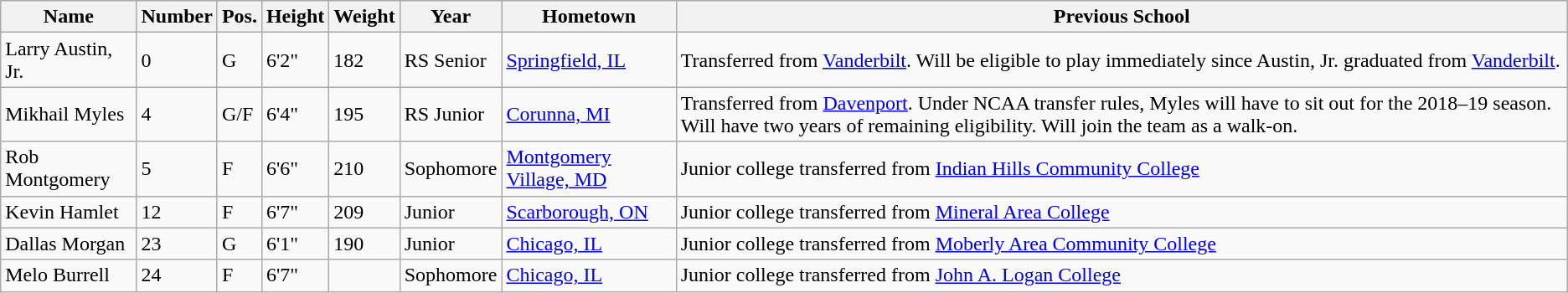<table class="wikitable sortable" border="1">
<tr>
<th>Name</th>
<th>Number</th>
<th>Pos.</th>
<th>Height</th>
<th>Weight</th>
<th>Year</th>
<th>Hometown</th>
<th class="unsortable">Previous School</th>
</tr>
<tr>
<td>Larry Austin, Jr.</td>
<td>0</td>
<td>G</td>
<td>6'2"</td>
<td>182</td>
<td>RS Senior</td>
<td><a href='#'>Springfield, IL</a></td>
<td>Transferred from <a href='#'>Vanderbilt</a>. Will be eligible to play immediately since Austin, Jr. graduated from <a href='#'>Vanderbilt</a>.</td>
</tr>
<tr>
<td>Mikhail Myles</td>
<td>4</td>
<td>G/F</td>
<td>6'4"</td>
<td>195</td>
<td>RS Junior</td>
<td><a href='#'>Corunna, MI</a></td>
<td>Transferred from <a href='#'>Davenport</a>. Under NCAA transfer rules, Myles will have to sit out for the 2018–19 season. Will have two years of remaining eligibility. Will join the team as a walk-on.</td>
</tr>
<tr>
<td>Rob Montgomery</td>
<td>5</td>
<td>F</td>
<td>6'6"</td>
<td>210</td>
<td>Sophomore</td>
<td><a href='#'>Montgomery Village, MD</a></td>
<td>Junior college transferred from <a href='#'>Indian Hills Community College</a></td>
</tr>
<tr>
<td>Kevin Hamlet</td>
<td>12</td>
<td>F</td>
<td>6'7"</td>
<td>209</td>
<td>Junior</td>
<td><a href='#'>Scarborough, ON</a></td>
<td>Junior college transferred from <a href='#'>Mineral Area College</a></td>
</tr>
<tr>
<td>Dallas Morgan</td>
<td>23</td>
<td>G</td>
<td>6'1"</td>
<td>190</td>
<td>Junior</td>
<td><a href='#'>Chicago, IL</a></td>
<td>Junior college transferred from <a href='#'>Moberly Area Community College</a></td>
</tr>
<tr>
<td>Melo Burrell</td>
<td>24</td>
<td>F</td>
<td>6'7"</td>
<td></td>
<td>Sophomore</td>
<td><a href='#'>Chicago, IL</a></td>
<td>Junior college transferred from <a href='#'>John A. Logan College</a></td>
</tr>
</table>
